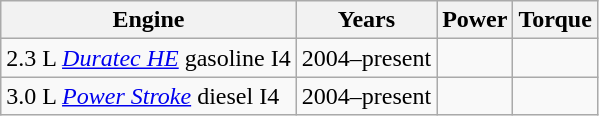<table class="wikitable">
<tr>
<th>Engine</th>
<th>Years</th>
<th>Power</th>
<th>Torque</th>
</tr>
<tr>
<td>2.3 L <em><a href='#'>Duratec HE</a></em> gasoline I4</td>
<td>2004–present</td>
<td></td>
<td></td>
</tr>
<tr>
<td>3.0 L <em><a href='#'>Power Stroke</a></em> diesel I4</td>
<td>2004–present</td>
<td></td>
<td></td>
</tr>
</table>
